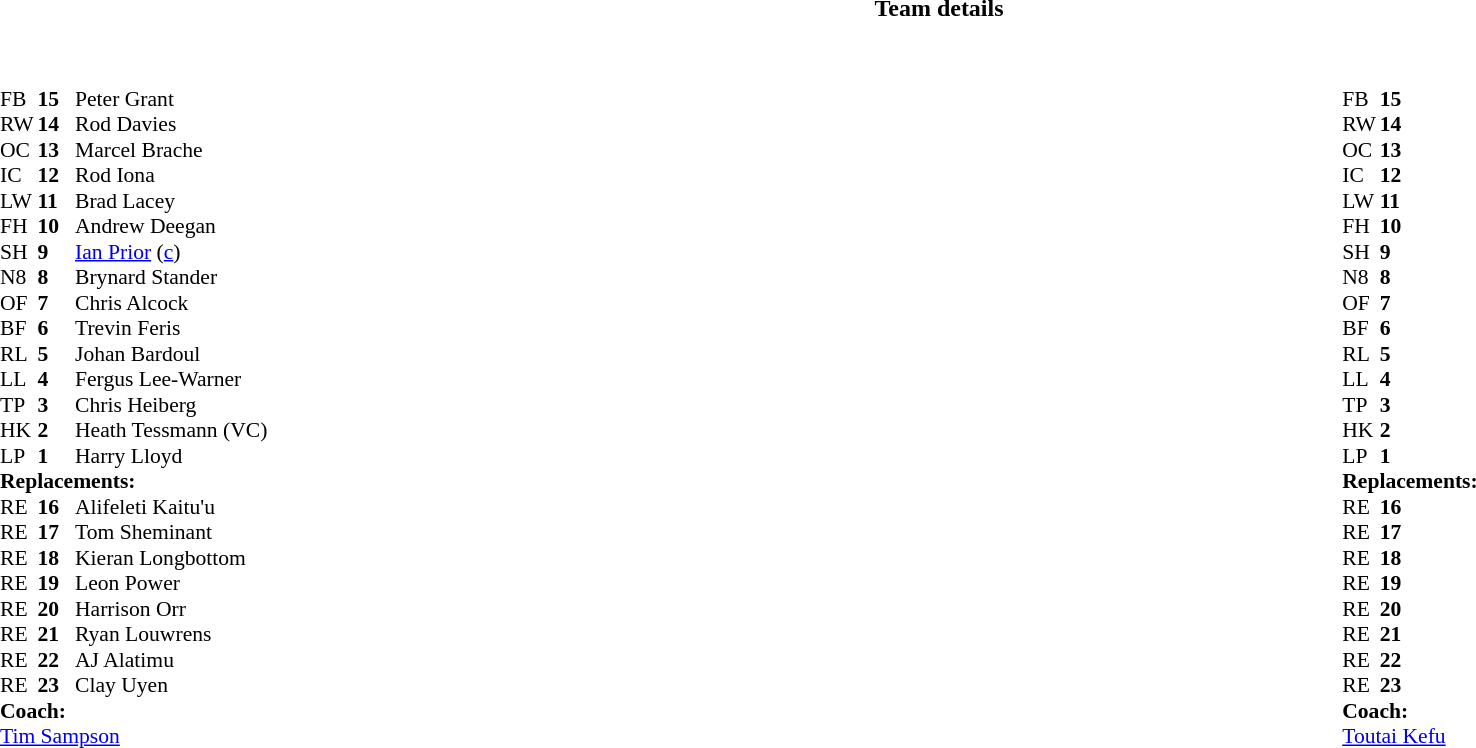<table border="0" style="width:100%;" class="collapsible collapsed">
<tr>
<th>Team details</th>
</tr>
<tr>
<td><br><table style="width:100%;">
<tr>
<td style="vertical-align:top; width:50%;"><br><table style="font-size: 90%" cellspacing="0" cellpadding="0">
<tr>
<th width="25"></th>
<th width="25"></th>
</tr>
<tr>
<td>FB</td>
<td><strong>15</strong></td>
<td>Peter Grant</td>
</tr>
<tr>
<td>RW</td>
<td><strong>14</strong></td>
<td>Rod Davies</td>
</tr>
<tr>
<td>OC</td>
<td><strong>13</strong></td>
<td>Marcel Brache</td>
</tr>
<tr>
<td>IC</td>
<td><strong>12</strong></td>
<td>Rod Iona</td>
</tr>
<tr>
<td>LW</td>
<td><strong>11</strong></td>
<td>Brad Lacey</td>
</tr>
<tr>
<td>FH</td>
<td><strong>10</strong></td>
<td>Andrew Deegan</td>
</tr>
<tr>
<td>SH</td>
<td><strong>9</strong></td>
<td><a href='#'>Ian Prior</a> (<a href='#'>c</a>)</td>
</tr>
<tr>
<td>N8</td>
<td><strong>8</strong></td>
<td>Brynard Stander</td>
</tr>
<tr>
<td>OF</td>
<td><strong>7</strong></td>
<td>Chris Alcock</td>
</tr>
<tr>
<td>BF</td>
<td><strong>6</strong></td>
<td>Trevin Feris</td>
</tr>
<tr>
<td>RL</td>
<td><strong>5</strong></td>
<td>Johan Bardoul</td>
</tr>
<tr>
<td>LL</td>
<td><strong>4</strong></td>
<td>Fergus Lee-Warner</td>
</tr>
<tr>
<td>TP</td>
<td><strong>3</strong></td>
<td>Chris Heiberg</td>
</tr>
<tr>
<td>HK</td>
<td><strong>2</strong></td>
<td>Heath Tessmann (VC)</td>
</tr>
<tr>
<td>LP</td>
<td><strong>1</strong></td>
<td>Harry Lloyd</td>
</tr>
<tr>
<td colspan=3><strong>Replacements:</strong></td>
</tr>
<tr>
<td>RE</td>
<td><strong>16</strong></td>
<td>Alifeleti Kaitu'u</td>
</tr>
<tr>
<td>RE</td>
<td><strong>17</strong></td>
<td>Tom Sheminant</td>
</tr>
<tr>
<td>RE</td>
<td><strong>18</strong></td>
<td>Kieran Longbottom</td>
</tr>
<tr>
<td>RE</td>
<td><strong>19</strong></td>
<td>Leon Power</td>
</tr>
<tr>
<td>RE</td>
<td><strong>20</strong></td>
<td>Harrison Orr</td>
</tr>
<tr>
<td>RE</td>
<td><strong>21</strong></td>
<td>Ryan Louwrens</td>
</tr>
<tr>
<td>RE</td>
<td><strong>22</strong></td>
<td>AJ Alatimu</td>
</tr>
<tr>
<td>RE</td>
<td><strong>23</strong></td>
<td>Clay Uyen</td>
</tr>
<tr>
<td colspan=3><strong>Coach:</strong></td>
</tr>
<tr>
<td colspan="4"> <a href='#'>Tim Sampson</a></td>
</tr>
</table>
</td>
<td style="vertical-align:top; width:50%;"><br><table cellspacing="0" cellpadding="0" style="font-size:90%; margin:auto;">
<tr>
<th width="25"></th>
<th width="25"></th>
</tr>
<tr>
<td>FB</td>
<td><strong>15</strong></td>
<td></td>
</tr>
<tr>
<td>RW</td>
<td><strong>14</strong></td>
<td></td>
</tr>
<tr>
<td>OC</td>
<td><strong>13</strong></td>
<td></td>
</tr>
<tr>
<td>IC</td>
<td><strong>12</strong></td>
<td></td>
</tr>
<tr>
<td>LW</td>
<td><strong>11</strong></td>
<td></td>
</tr>
<tr>
<td>FH</td>
<td><strong>10</strong></td>
<td></td>
</tr>
<tr>
<td>SH</td>
<td><strong>9</strong></td>
<td></td>
</tr>
<tr>
<td>N8</td>
<td><strong>8</strong></td>
<td></td>
</tr>
<tr>
<td>OF</td>
<td><strong>7</strong></td>
<td></td>
</tr>
<tr>
<td>BF</td>
<td><strong>6</strong></td>
<td></td>
</tr>
<tr>
<td>RL</td>
<td><strong>5</strong></td>
<td></td>
</tr>
<tr>
<td>LL</td>
<td><strong>4</strong></td>
<td></td>
</tr>
<tr>
<td>TP</td>
<td><strong>3</strong></td>
<td></td>
</tr>
<tr>
<td>HK</td>
<td><strong>2</strong></td>
<td></td>
</tr>
<tr>
<td>LP</td>
<td><strong>1</strong></td>
<td></td>
</tr>
<tr>
<td colspan="3"><strong>Replacements:</strong></td>
</tr>
<tr>
<td>RE</td>
<td><strong>16</strong></td>
<td></td>
</tr>
<tr>
<td>RE</td>
<td><strong>17</strong></td>
<td></td>
</tr>
<tr>
<td>RE</td>
<td><strong>18</strong></td>
<td></td>
</tr>
<tr>
<td>RE</td>
<td><strong>19</strong></td>
<td></td>
</tr>
<tr>
<td>RE</td>
<td><strong>20</strong></td>
<td></td>
</tr>
<tr>
<td>RE</td>
<td><strong>21</strong></td>
<td></td>
</tr>
<tr>
<td>RE</td>
<td><strong>22</strong></td>
<td></td>
</tr>
<tr>
<td>RE</td>
<td><strong>23</strong></td>
<td></td>
</tr>
<tr>
<td colspan="3"><strong>Coach:</strong></td>
</tr>
<tr>
<td colspan="4"> <a href='#'>Toutai Kefu</a></td>
</tr>
<tr>
</tr>
</table>
</td>
</tr>
</table>
</td>
</tr>
</table>
